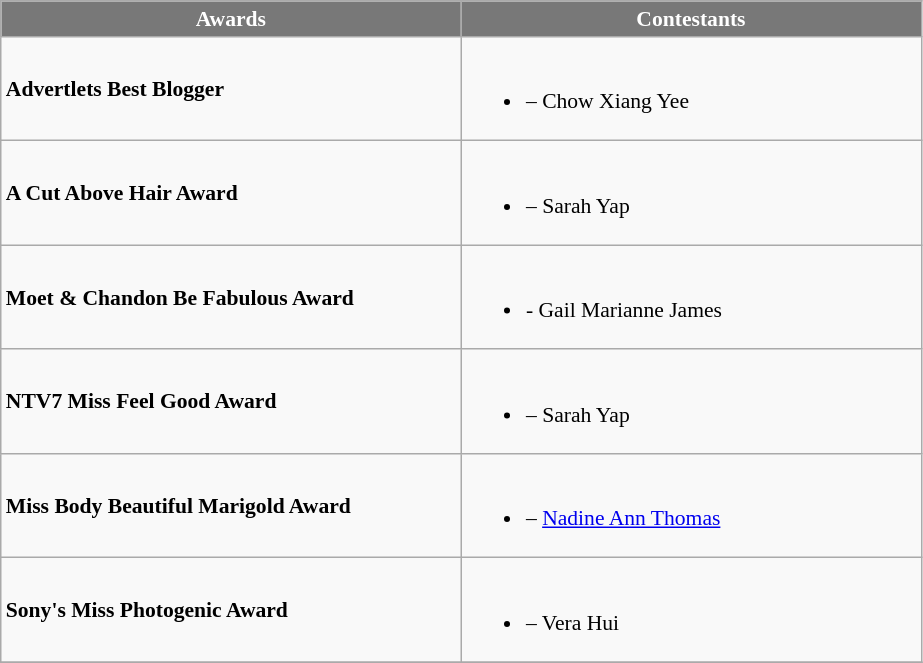<table class="wikitable sortable" style="font-size: 90%;">
<tr>
<th width="300" style="background-color:#787878;color:#FFFFFF;">Awards</th>
<th width="300" style="background-color:#787878;color:#FFFFFF;">Contestants</th>
</tr>
<tr>
<td><strong>Advertlets Best Blogger</strong></td>
<td><br><ul><li><strong></strong> – Chow Xiang Yee</li></ul></td>
</tr>
<tr>
<td><strong>A Cut Above Hair Award</strong></td>
<td><br><ul><li><strong></strong> – Sarah Yap</li></ul></td>
</tr>
<tr>
<td><strong>Moet & Chandon Be Fabulous Award</strong></td>
<td><br><ul><li><strong></strong> - Gail Marianne James</li></ul></td>
</tr>
<tr>
<td><strong>NTV7 Miss Feel Good Award</strong></td>
<td><br><ul><li><strong></strong> – Sarah Yap</li></ul></td>
</tr>
<tr>
<td><strong>Miss Body Beautiful Marigold Award</strong></td>
<td><br><ul><li><strong></strong> – <a href='#'>Nadine Ann Thomas</a></li></ul></td>
</tr>
<tr>
<td><strong>Sony's Miss Photogenic Award</strong></td>
<td><br><ul><li><strong></strong> – Vera Hui</li></ul></td>
</tr>
<tr>
</tr>
</table>
